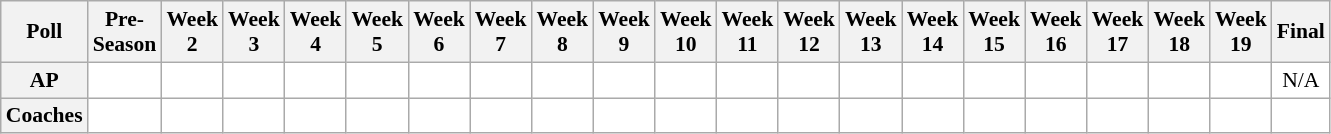<table class="wikitable" style="white-space:nowrap;font-size:90%">
<tr>
<th>Poll</th>
<th>Pre-<br>Season</th>
<th>Week<br>2</th>
<th>Week<br>3</th>
<th>Week<br>4</th>
<th>Week<br>5</th>
<th>Week<br>6</th>
<th>Week<br>7</th>
<th>Week<br>8</th>
<th>Week<br>9</th>
<th>Week<br>10</th>
<th>Week<br>11</th>
<th>Week<br>12</th>
<th>Week<br>13</th>
<th>Week<br>14</th>
<th>Week<br>15</th>
<th>Week<br>16</th>
<th>Week<br>17</th>
<th>Week<br>18</th>
<th>Week<br>19</th>
<th>Final</th>
</tr>
<tr style="text-align:center;">
<th>AP</th>
<td style="background:#FFF;"></td>
<td style="background:#FFF;"></td>
<td style="background:#FFF;"></td>
<td style="background:#FFF;"></td>
<td style="background:#FFF;"></td>
<td style="background:#FFF;"></td>
<td style="background:#FFF;"></td>
<td style="background:#FFF;"></td>
<td style="background:#FFF;"></td>
<td style="background:#FFF;"></td>
<td style="background:#FFF;"></td>
<td style="background:#FFF;"></td>
<td style="background:#FFF;"></td>
<td style="background:#FFF;"></td>
<td style="background:#FFF;"></td>
<td style="background:#FFF;"></td>
<td style="background:#FFF;"></td>
<td style="background:#FFF;"></td>
<td style="background:#FFF;"></td>
<td style="background:#FFF;">N/A</td>
</tr>
<tr style="text-align:center;">
<th>Coaches</th>
<td style="background:#FFF;"></td>
<td style="background:#FFF;"></td>
<td style="background:#FFF;"></td>
<td style="background:#FFF;"></td>
<td style="background:#FFF;"></td>
<td style="background:#FFF;"></td>
<td style="background:#FFF;"></td>
<td style="background:#FFF;"></td>
<td style="background:#FFF;"></td>
<td style="background:#FFF;"></td>
<td style="background:#FFF;"></td>
<td style="background:#FFF;"></td>
<td style="background:#FFF;"></td>
<td style="background:#FFF;"></td>
<td style="background:#FFF;"></td>
<td style="background:#FFF;"></td>
<td style="background:#FFF;"></td>
<td style="background:#FFF;"></td>
<td style="background:#FFF;"></td>
<td style="background:#FFF;"></td>
</tr>
</table>
